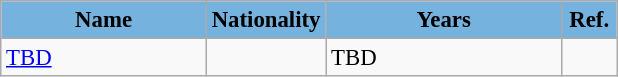<table class="wikitable" style="text-align:left; font-size:95%;">
<tr>
<th style="background:#75b2dd; width:130px;"><span>Name</span></th>
<th style="background:#75b2dd; width:60px;"><span>Nationality</span></th>
<th style="background:#75b2dd; width:150px;"><span>Years</span></th>
<th style="background:#75b2dd; width:30px;"><span>Ref.</span></th>
</tr>
<tr>
<td><a href='#'>TBD</a></td>
<td></td>
<td>TBD</td>
<td></td>
</tr>
</table>
